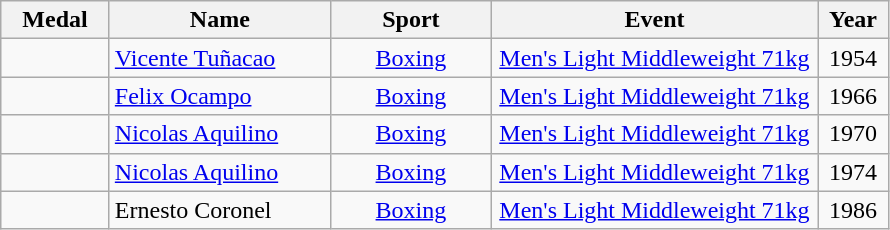<table class="wikitable"  style="font-size:100%;  text-align:center;">
<tr>
<th width="65">Medal</th>
<th width="140">Name</th>
<th width="100">Sport</th>
<th width="210">Event</th>
<th width="40">Year</th>
</tr>
<tr>
<td></td>
<td align=left><a href='#'>Vicente Tuñacao</a></td>
<td><a href='#'>Boxing</a></td>
<td><a href='#'>Men's Light Middleweight 71kg</a></td>
<td>1954</td>
</tr>
<tr>
<td></td>
<td align=left><a href='#'>Felix Ocampo</a></td>
<td><a href='#'>Boxing</a></td>
<td><a href='#'>Men's Light Middleweight 71kg</a></td>
<td>1966</td>
</tr>
<tr>
<td></td>
<td align=left><a href='#'>Nicolas Aquilino</a></td>
<td><a href='#'>Boxing</a></td>
<td><a href='#'>Men's Light Middleweight 71kg</a></td>
<td>1970</td>
</tr>
<tr>
<td></td>
<td align=left><a href='#'>Nicolas Aquilino</a></td>
<td><a href='#'>Boxing</a></td>
<td><a href='#'>Men's Light Middleweight 71kg</a></td>
<td>1974</td>
</tr>
<tr>
<td></td>
<td align=left>Ernesto Coronel</td>
<td><a href='#'>Boxing</a></td>
<td><a href='#'>Men's Light Middleweight 71kg</a></td>
<td>1986</td>
</tr>
</table>
